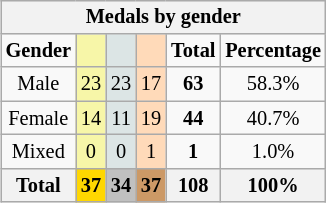<table class=wikitable style="font-size:85%; float:right;text-align:center">
<tr bgcolor=EFEFEF>
<th colspan=6>Medals by gender</th>
</tr>
<tr>
<td><strong>Gender</strong></td>
<td bgcolor=F7F6A8></td>
<td bgcolor=DCE5E5></td>
<td bgcolor=FFDAB9></td>
<td><strong>Total</strong></td>
<td><strong>Percentage</strong></td>
</tr>
<tr>
<td>Male</td>
<td bgcolor=F7F6A8>23</td>
<td bgcolor=DCE5E5>23</td>
<td bgcolor=FFDAB9>17</td>
<td><strong>63</strong></td>
<td>58.3%</td>
</tr>
<tr>
<td>Female</td>
<td bgcolor=F7F6A8>14</td>
<td bgcolor=DCE5E5>11</td>
<td bgcolor=FFDAB9>19</td>
<td><strong>44</strong></td>
<td>40.7%</td>
</tr>
<tr>
<td>Mixed</td>
<td bgcolor=F7F6A8>0</td>
<td bgcolor=DCE5E5>0</td>
<td bgcolor=FFDAB9>1</td>
<td><strong>1</strong></td>
<td>1.0%</td>
</tr>
<tr>
<th>Total</th>
<th style=background:gold>37</th>
<th style=background:silver>34</th>
<th style=background:#C96>37</th>
<th>108</th>
<th>100%</th>
</tr>
</table>
